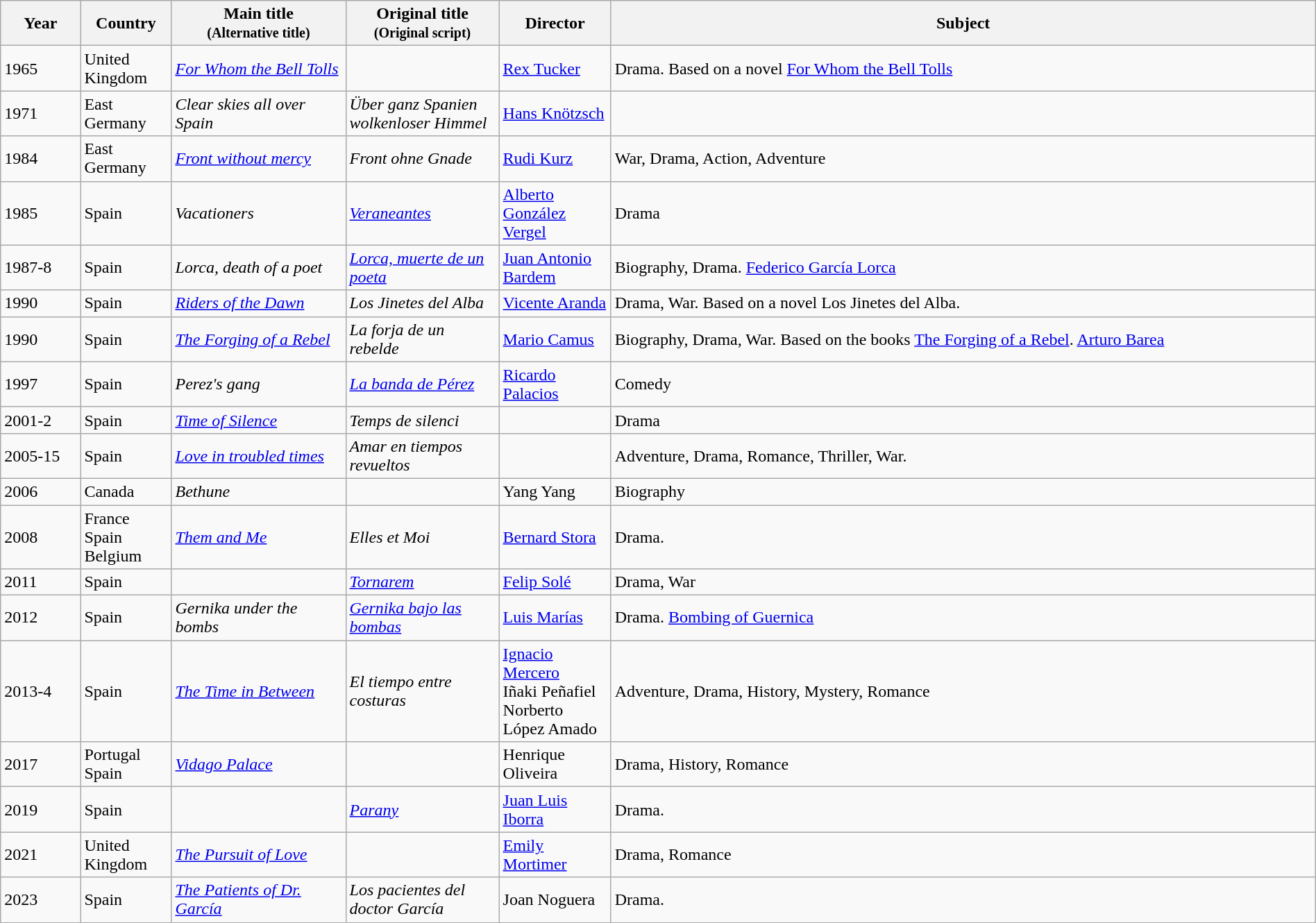<table class="wikitable sortable" style="width:100%;">
<tr>
<th>Year</th>
<th width= 80>Country</th>
<th class="unsortable" style="width:160px;">Main title<br><small>(Alternative title)</small></th>
<th class="unsortable" style="width:140px;">Original title<br><small>(Original script)</small></th>
<th width=100>Director</th>
<th class="unsortable">Subject</th>
</tr>
<tr>
<td>1965</td>
<td>United Kingdom</td>
<td><em><a href='#'>For Whom the Bell Tolls</a></em></td>
<td></td>
<td><a href='#'>Rex Tucker</a></td>
<td>Drama. Based on a novel <a href='#'>For Whom the Bell Tolls</a></td>
</tr>
<tr>
<td>1971</td>
<td>East Germany</td>
<td><em>Clear skies all over Spain</em></td>
<td><em>Über ganz Spanien wolkenloser Himmel</em></td>
<td><a href='#'>Hans Knötzsch</a></td>
<td></td>
</tr>
<tr>
<td>1984</td>
<td>East Germany</td>
<td><em><a href='#'>Front without mercy</a></em></td>
<td><em>Front ohne Gnade</em></td>
<td><a href='#'>Rudi Kurz</a></td>
<td>War, Drama, Action, Adventure</td>
</tr>
<tr>
<td>1985</td>
<td>Spain</td>
<td><em>Vacationers</em></td>
<td><em><a href='#'>Veraneantes</a></em></td>
<td><a href='#'>Alberto González Vergel</a></td>
<td>Drama</td>
</tr>
<tr>
<td>1987-8</td>
<td>Spain</td>
<td><em>Lorca, death of a poet</em></td>
<td><em><a href='#'>Lorca, muerte de un poeta</a></em></td>
<td><a href='#'>Juan Antonio Bardem</a></td>
<td>Biography, Drama. <a href='#'>Federico García Lorca</a></td>
</tr>
<tr>
<td>1990</td>
<td>Spain</td>
<td><em><a href='#'>Riders of the Dawn</a></em></td>
<td><em>Los Jinetes del Alba</em></td>
<td><a href='#'>Vicente Aranda</a></td>
<td>Drama, War. Based on a novel Los Jinetes del Alba.</td>
</tr>
<tr>
<td>1990</td>
<td>Spain</td>
<td><em><a href='#'>The Forging of a Rebel</a></em></td>
<td><em>La forja de un rebelde</em></td>
<td><a href='#'>Mario Camus</a></td>
<td>Biography, Drama, War. Based on the books <a href='#'>The Forging of a Rebel</a>. <a href='#'>Arturo Barea</a></td>
</tr>
<tr>
<td>1997</td>
<td>Spain</td>
<td><em>Perez's gang</em></td>
<td><em><a href='#'>La banda de Pérez</a></em></td>
<td><a href='#'>Ricardo Palacios</a></td>
<td>Comedy</td>
</tr>
<tr>
<td>2001-2</td>
<td>Spain</td>
<td><em><a href='#'>Time of Silence</a></em></td>
<td><em>Temps de silenci</em></td>
<td></td>
<td>Drama</td>
</tr>
<tr>
<td>2005-15</td>
<td>Spain</td>
<td><em><a href='#'>Love in troubled times</a></em></td>
<td><em>Amar en tiempos revueltos</em></td>
<td></td>
<td>Adventure, Drama, Romance, Thriller, War.</td>
</tr>
<tr>
<td>2006</td>
<td>Canada</td>
<td><em>Bethune</em></td>
<td></td>
<td>Yang Yang</td>
<td>Biography</td>
</tr>
<tr>
<td>2008</td>
<td>France<br>Spain<br>Belgium</td>
<td><em><a href='#'>Them and Me</a></em></td>
<td><em>Elles et Moi</em></td>
<td><a href='#'>Bernard Stora</a></td>
<td>Drama.</td>
</tr>
<tr>
<td>2011</td>
<td>Spain</td>
<td></td>
<td><em><a href='#'>Tornarem</a></em></td>
<td><a href='#'>Felip Solé</a></td>
<td>Drama, War</td>
</tr>
<tr>
<td>2012</td>
<td>Spain</td>
<td><em>Gernika under the bombs</em></td>
<td><em><a href='#'>Gernika bajo las bombas</a></em></td>
<td><a href='#'>Luis Marías</a></td>
<td>Drama. <a href='#'>Bombing of Guernica</a></td>
</tr>
<tr>
<td>2013-4</td>
<td>Spain</td>
<td><em><a href='#'>The Time in Between</a></em></td>
<td><em>El tiempo entre costuras</em></td>
<td><a href='#'>Ignacio Mercero</a><br>Iñaki Peñafiel<br>Norberto López Amado</td>
<td>Adventure, Drama, History, Mystery, Romance</td>
</tr>
<tr>
<td>2017</td>
<td>Portugal<br>Spain</td>
<td><em><a href='#'>Vidago Palace</a></em></td>
<td></td>
<td>Henrique Oliveira</td>
<td>Drama, History, Romance</td>
</tr>
<tr>
<td>2019</td>
<td>Spain</td>
<td></td>
<td><em><a href='#'>Parany</a></em></td>
<td><a href='#'>Juan Luis Iborra</a></td>
<td>Drama.</td>
</tr>
<tr>
<td>2021</td>
<td>United Kingdom</td>
<td><em><a href='#'>The Pursuit of Love</a></em></td>
<td></td>
<td><a href='#'>Emily Mortimer</a></td>
<td>Drama, Romance</td>
</tr>
<tr>
<td>2023</td>
<td>Spain</td>
<td><em><a href='#'>The Patients of Dr. García</a></em></td>
<td><em>Los pacientes del doctor García</em></td>
<td>Joan Noguera</td>
<td>Drama.</td>
</tr>
</table>
